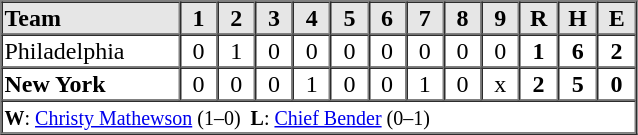<table border=1 cellspacing=0 width=425 style="margin-left:3em;">
<tr style="text-align:center; background-color:#e6e6e6;">
<th align=left width=125>Team</th>
<th width=25>1</th>
<th width=25>2</th>
<th width=25>3</th>
<th width=25>4</th>
<th width=25>5</th>
<th width=25>6</th>
<th width=25>7</th>
<th width=25>8</th>
<th width=25>9</th>
<th width=25>R</th>
<th width=25>H</th>
<th width=25>E</th>
</tr>
<tr style="text-align:center;">
<td align=left>Philadelphia</td>
<td>0</td>
<td>1</td>
<td>0</td>
<td>0</td>
<td>0</td>
<td>0</td>
<td>0</td>
<td>0</td>
<td>0</td>
<td><strong>1</strong></td>
<td><strong>6</strong></td>
<td><strong>2</strong></td>
</tr>
<tr style="text-align:center;">
<td align=left><strong>New York</strong></td>
<td>0</td>
<td>0</td>
<td>0</td>
<td>1</td>
<td>0</td>
<td>0</td>
<td>1</td>
<td>0</td>
<td>x</td>
<td><strong>2</strong></td>
<td><strong>5</strong></td>
<td><strong>0</strong></td>
</tr>
<tr style="text-align:left;">
<td colspan=13><small><strong>W</strong>: <a href='#'>Christy Mathewson</a> (1–0)  <strong>L</strong>: <a href='#'>Chief Bender</a> (0–1)</small></td>
</tr>
</table>
